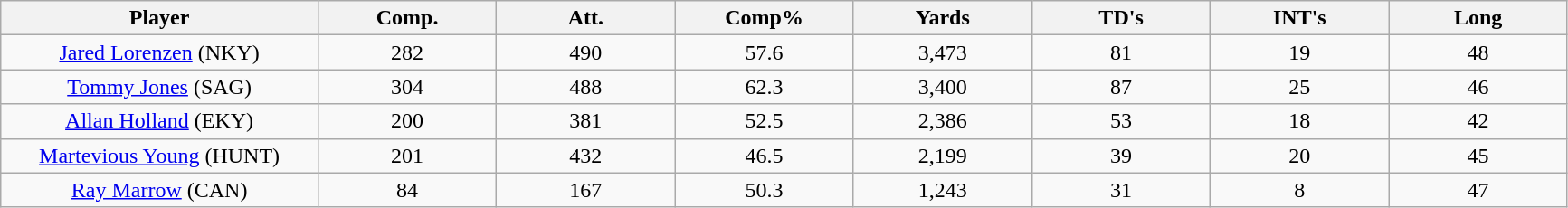<table class="wikitable sortable">
<tr>
<th bgcolor="#DDDDFF" width="16%">Player</th>
<th bgcolor="#DDDDFF" width="9%">Comp.</th>
<th bgcolor="#DDDDFF" width="9%">Att.</th>
<th bgcolor="#DDDDFF" width="9%">Comp%</th>
<th bgcolor="#DDDDFF" width="9%">Yards</th>
<th bgcolor="#DDDDFF" width="9%">TD's</th>
<th bgcolor="#DDDDFF" width="9%">INT's</th>
<th bgcolor="#DDDDFF" width="9%">Long</th>
</tr>
<tr align="center">
<td><a href='#'>Jared Lorenzen</a> (NKY)</td>
<td>282</td>
<td>490</td>
<td>57.6</td>
<td>3,473</td>
<td>81</td>
<td>19</td>
<td>48</td>
</tr>
<tr align="center">
<td><a href='#'>Tommy Jones</a> (SAG)</td>
<td>304</td>
<td>488</td>
<td>62.3</td>
<td>3,400</td>
<td>87</td>
<td>25</td>
<td>46</td>
</tr>
<tr align="center">
<td><a href='#'>Allan Holland</a> (EKY)</td>
<td>200</td>
<td>381</td>
<td>52.5</td>
<td>2,386</td>
<td>53</td>
<td>18</td>
<td>42</td>
</tr>
<tr align="center">
<td><a href='#'>Martevious Young</a> (HUNT)</td>
<td>201</td>
<td>432</td>
<td>46.5</td>
<td>2,199</td>
<td>39</td>
<td>20</td>
<td>45</td>
</tr>
<tr align="center">
<td><a href='#'>Ray Marrow</a> (CAN)</td>
<td>84</td>
<td>167</td>
<td>50.3</td>
<td>1,243</td>
<td>31</td>
<td>8</td>
<td>47</td>
</tr>
</table>
